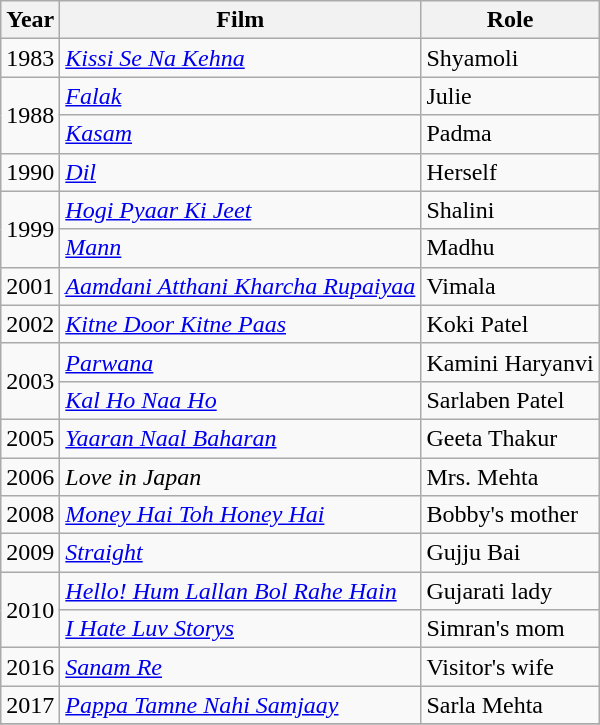<table class="wikitable sortable">
<tr>
<th>Year</th>
<th>Film</th>
<th>Role</th>
</tr>
<tr>
<td>1983</td>
<td><em><a href='#'>Kissi Se Na Kehna</a></em></td>
<td>Shyamoli</td>
</tr>
<tr>
<td Rowspan="2">1988</td>
<td><em><a href='#'>Falak</a></em></td>
<td>Julie</td>
</tr>
<tr>
<td><em> <a href='#'>Kasam</a></em></td>
<td>Padma</td>
</tr>
<tr>
<td>1990</td>
<td><em><a href='#'>Dil</a></em></td>
<td>Herself</td>
</tr>
<tr>
<td rowspan="2">1999</td>
<td><em><a href='#'>Hogi Pyaar Ki Jeet</a></em></td>
<td>Shalini</td>
</tr>
<tr>
<td><em><a href='#'>Mann</a></em></td>
<td>Madhu</td>
</tr>
<tr>
<td>2001</td>
<td><em><a href='#'>Aamdani Atthani Kharcha Rupaiyaa</a></em></td>
<td>Vimala</td>
</tr>
<tr>
<td>2002</td>
<td><em><a href='#'>Kitne Door Kitne Paas</a></em></td>
<td>Koki Patel</td>
</tr>
<tr>
<td rowspan="2">2003</td>
<td><em><a href='#'>Parwana</a></em></td>
<td>Kamini Haryanvi</td>
</tr>
<tr>
<td><em><a href='#'>Kal Ho Naa Ho</a></em></td>
<td>Sarlaben Patel</td>
</tr>
<tr>
<td>2005</td>
<td><em><a href='#'>Yaaran Naal Baharan</a></em></td>
<td>Geeta Thakur</td>
</tr>
<tr>
<td>2006</td>
<td><em>Love in Japan</em></td>
<td>Mrs. Mehta</td>
</tr>
<tr>
<td>2008</td>
<td><em><a href='#'>Money Hai Toh Honey Hai</a></em></td>
<td>Bobby's mother</td>
</tr>
<tr>
<td>2009</td>
<td><em><a href='#'>Straight</a></em></td>
<td>Gujju Bai</td>
</tr>
<tr>
<td rowspan="2">2010</td>
<td><em><a href='#'>Hello! Hum Lallan Bol Rahe Hain</a></em></td>
<td>Gujarati lady</td>
</tr>
<tr>
<td><em><a href='#'>I Hate Luv Storys</a></em></td>
<td>Simran's mom</td>
</tr>
<tr>
<td>2016</td>
<td><em><a href='#'>Sanam Re</a></em></td>
<td>Visitor's wife</td>
</tr>
<tr>
<td>2017</td>
<td><em><a href='#'>Pappa Tamne Nahi Samjaay</a></em></td>
<td>Sarla Mehta</td>
</tr>
<tr>
</tr>
</table>
